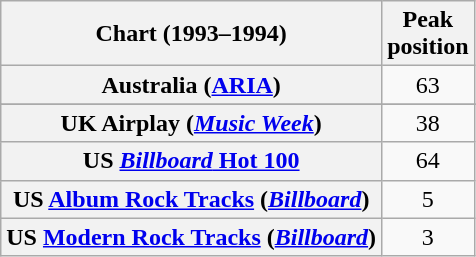<table class="wikitable sortable plainrowheaders" style="text-align:center">
<tr>
<th>Chart (1993–1994)</th>
<th>Peak<br>position</th>
</tr>
<tr>
<th scope="row">Australia (<a href='#'>ARIA</a>)</th>
<td>63</td>
</tr>
<tr>
</tr>
<tr>
</tr>
<tr>
<th scope="row">UK Airplay (<em><a href='#'>Music Week</a></em>)</th>
<td>38</td>
</tr>
<tr>
<th scope="row">US <a href='#'><em>Billboard</em> Hot 100</a></th>
<td>64</td>
</tr>
<tr>
<th scope="row">US <a href='#'>Album Rock Tracks</a> (<em><a href='#'>Billboard</a></em>)</th>
<td>5</td>
</tr>
<tr>
<th scope="row">US <a href='#'>Modern Rock Tracks</a> (<em><a href='#'>Billboard</a></em>)</th>
<td>3</td>
</tr>
</table>
